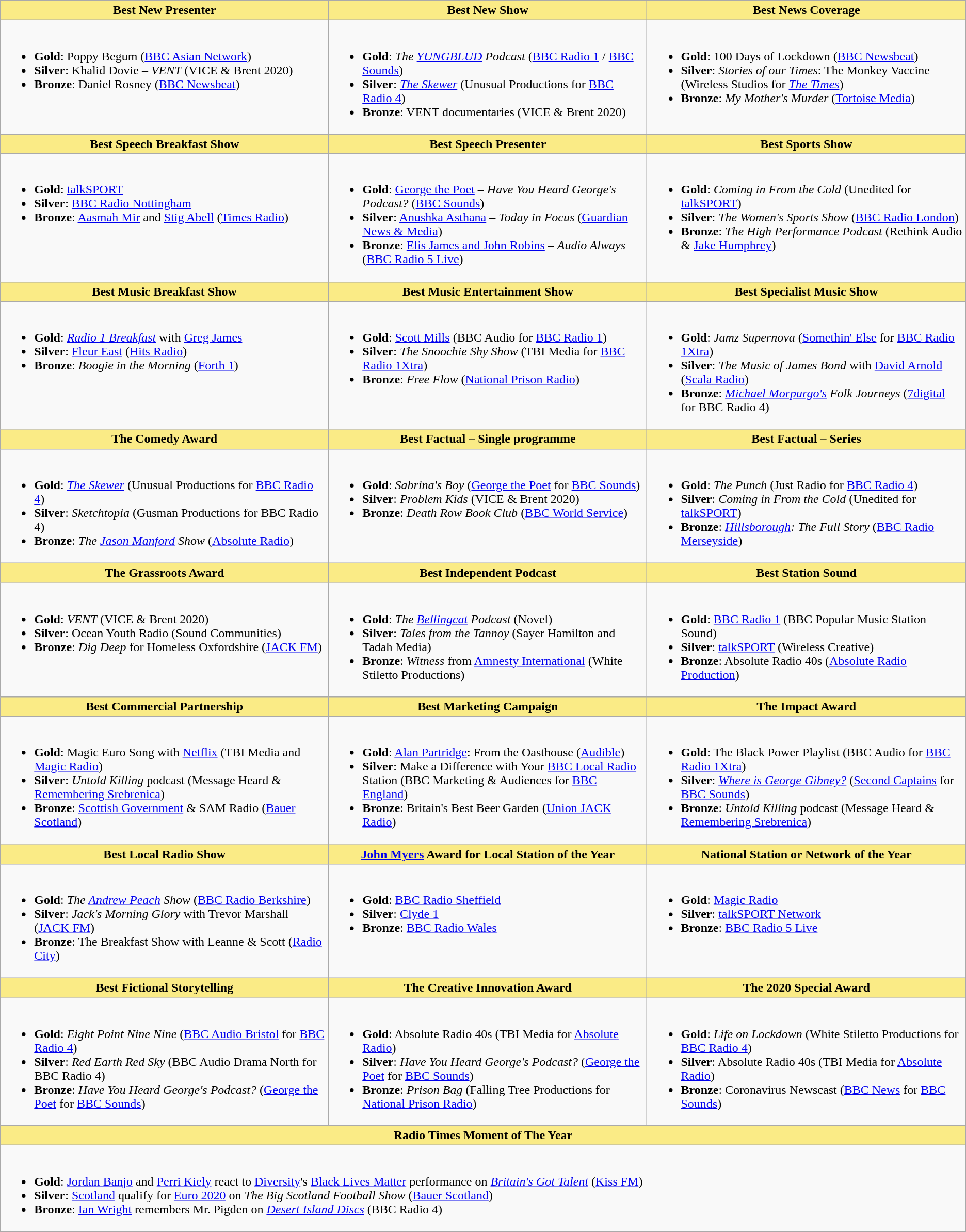<table class=wikitable style=font-size:100%>
<tr>
<th style="background:#FAEB86;" width="34%">Best New Presenter</th>
<th style="background:#FAEB86;" width="33%">Best New Show</th>
<th style="background:#FAEB86;" width="33%">Best News Coverage</th>
</tr>
<tr>
<td valign="top"><br><ul><li><strong>Gold</strong>: Poppy Begum (<a href='#'>BBC Asian Network</a>)</li><li><strong>Silver</strong>: Khalid Dovie – <em>VENT</em> (VICE & Brent 2020)</li><li><strong>Bronze</strong>: Daniel Rosney (<a href='#'>BBC Newsbeat</a>)</li></ul></td>
<td valign="top"><br><ul><li><strong>Gold</strong>: <em>The <a href='#'>YUNGBLUD</a> Podcast</em> (<a href='#'>BBC Radio 1</a> / <a href='#'>BBC Sounds</a>)</li><li><strong>Silver</strong>: <em><a href='#'>The Skewer</a></em> (Unusual Productions for <a href='#'>BBC Radio 4</a>)</li><li><strong>Bronze</strong>: VENT documentaries (VICE & Brent 2020)</li></ul></td>
<td valign="top"><br><ul><li><strong>Gold</strong>: 100 Days of Lockdown (<a href='#'>BBC Newsbeat</a>)</li><li><strong>Silver</strong>: <em>Stories of our Times</em>: The Monkey Vaccine (Wireless Studios for <em><a href='#'>The Times</a></em>)</li><li><strong>Bronze</strong>: <em>My Mother's Murder</em> (<a href='#'>Tortoise Media</a>)</li></ul></td>
</tr>
<tr>
<th style="background:#FAEB86;" width="34%">Best Speech Breakfast Show</th>
<th style="background:#FAEB86;" width="33%">Best Speech Presenter</th>
<th style="background:#FAEB86;" width="33%">Best Sports Show</th>
</tr>
<tr>
<td valign="top"><br><ul><li><strong>Gold</strong>: <a href='#'>talkSPORT</a></li><li><strong>Silver</strong>: <a href='#'>BBC Radio Nottingham</a></li><li><strong>Bronze</strong>: <a href='#'>Aasmah Mir</a> and <a href='#'>Stig Abell</a> (<a href='#'>Times Radio</a>)</li></ul></td>
<td valign="top"><br><ul><li><strong>Gold</strong>: <a href='#'>George the Poet</a> – <em>Have You Heard George's Podcast?</em> (<a href='#'>BBC Sounds</a>)</li><li><strong>Silver</strong>: <a href='#'>Anushka Asthana</a> – <em>Today in Focus</em> (<a href='#'>Guardian News & Media</a>)</li><li><strong>Bronze</strong>: <a href='#'>Elis James and John Robins</a> – <em>Audio Always</em> (<a href='#'>BBC Radio 5 Live</a>)</li></ul></td>
<td valign="top"><br><ul><li><strong>Gold</strong>: <em>Coming in From the Cold</em> (Unedited for <a href='#'>talkSPORT</a>)</li><li><strong>Silver</strong>: <em>The Women's Sports Show</em> (<a href='#'>BBC Radio London</a>)</li><li><strong>Bronze</strong>: <em>The High Performance Podcast</em> (Rethink Audio & <a href='#'>Jake Humphrey</a>)</li></ul></td>
</tr>
<tr>
<th style="background:#FAEB86;" width="34%">Best Music Breakfast Show</th>
<th style="background:#FAEB86;" width="33%">Best Music Entertainment Show</th>
<th style="background:#FAEB86;" width="33%">Best Specialist Music Show</th>
</tr>
<tr>
<td valign="top"><br><ul><li><strong>Gold</strong>: <em><a href='#'>Radio 1 Breakfast</a></em> with <a href='#'>Greg James</a></li><li><strong>Silver</strong>: <a href='#'>Fleur East</a> (<a href='#'>Hits Radio</a>)</li><li><strong>Bronze</strong>: <em>Boogie in the Morning</em> (<a href='#'>Forth 1</a>)</li></ul></td>
<td valign="top"><br><ul><li><strong>Gold</strong>: <a href='#'>Scott Mills</a> (BBC Audio for <a href='#'>BBC Radio 1</a>)</li><li><strong>Silver</strong>: <em>The Snoochie Shy Show</em> (TBI Media for <a href='#'>BBC Radio 1Xtra</a>)</li><li><strong>Bronze</strong>: <em>Free Flow</em> (<a href='#'>National Prison Radio</a>)</li></ul></td>
<td valign="top"><br><ul><li><strong>Gold</strong>: <em>Jamz Supernova</em> (<a href='#'>Somethin' Else</a> for <a href='#'>BBC Radio 1Xtra</a>)</li><li><strong>Silver</strong>: <em>The Music of James Bond</em> with <a href='#'>David Arnold</a> (<a href='#'>Scala Radio</a>)</li><li><strong>Bronze</strong>: <em><a href='#'>Michael Morpurgo's</a> Folk Journeys</em> (<a href='#'>7digital</a> for BBC Radio 4)</li></ul></td>
</tr>
<tr>
<th style="background:#FAEB86;" width="34%">The Comedy Award</th>
<th style="background:#FAEB86;" width="33%">Best Factual – Single programme</th>
<th style="background:#FAEB86;" width="33%">Best Factual – Series</th>
</tr>
<tr>
<td valign="top"><br><ul><li><strong>Gold</strong>: <em><a href='#'>The Skewer</a></em> (Unusual Productions for <a href='#'>BBC Radio 4</a>)</li><li><strong>Silver</strong>: <em>Sketchtopia</em> (Gusman Productions for BBC Radio 4)</li><li><strong>Bronze</strong>: <em>The <a href='#'>Jason Manford</a> Show</em> (<a href='#'>Absolute Radio</a>)</li></ul></td>
<td valign="top"><br><ul><li><strong>Gold</strong>: <em>Sabrina's Boy</em> (<a href='#'>George the Poet</a> for <a href='#'>BBC Sounds</a>)</li><li><strong>Silver</strong>: <em>Problem Kids</em> (VICE & Brent 2020)</li><li><strong>Bronze</strong>: <em>Death Row Book Club</em> (<a href='#'>BBC World Service</a>)</li></ul></td>
<td valign="top"><br><ul><li><strong>Gold</strong>: <em>The Punch</em> (Just Radio for <a href='#'>BBC Radio 4</a>)</li><li><strong>Silver</strong>: <em>Coming in From the Cold</em> (Unedited for <a href='#'>talkSPORT</a>)</li><li><strong>Bronze</strong>: <em><a href='#'>Hillsborough</a>: The Full Story</em> (<a href='#'>BBC Radio Merseyside</a>)</li></ul></td>
</tr>
<tr>
<th style="background:#FAEB86;" width="34%">The Grassroots Award</th>
<th style="background:#FAEB86;" width="33%">Best Independent Podcast</th>
<th style="background:#FAEB86;" width="33%">Best Station Sound</th>
</tr>
<tr>
<td valign="top"><br><ul><li><strong>Gold</strong>: <em>VENT</em> (VICE & Brent 2020)</li><li><strong>Silver</strong>: Ocean Youth Radio (Sound Communities)</li><li><strong>Bronze</strong>: <em>Dig Deep</em> for Homeless Oxfordshire (<a href='#'>JACK FM</a>)</li></ul></td>
<td valign="top"><br><ul><li><strong>Gold</strong>: <em>The <a href='#'>Bellingcat</a> Podcast</em> (Novel)</li><li><strong>Silver</strong>: <em>Tales from the Tannoy</em> (Sayer Hamilton and Tadah Media)</li><li><strong>Bronze</strong>: <em>Witness</em> from <a href='#'>Amnesty International</a>  (White Stiletto Productions)</li></ul></td>
<td valign="top"><br><ul><li><strong>Gold</strong>: <a href='#'>BBC Radio 1</a> (BBC Popular Music Station Sound)</li><li><strong>Silver</strong>: <a href='#'>talkSPORT</a> (Wireless Creative)</li><li><strong>Bronze</strong>: Absolute Radio 40s (<a href='#'>Absolute Radio Production</a>)</li></ul></td>
</tr>
<tr>
<th style="background:#FAEB86;" width="34%">Best Commercial Partnership</th>
<th style="background:#FAEB86;" width="33%">Best Marketing Campaign</th>
<th style="background:#FAEB86;" width="33%">The Impact Award</th>
</tr>
<tr>
<td valign="top"><br><ul><li><strong>Gold</strong>: Magic Euro Song with <a href='#'>Netflix</a> (TBI Media and <a href='#'>Magic Radio</a>)</li><li><strong>Silver</strong>: <em>Untold Killing</em> podcast (Message Heard & <a href='#'>Remembering Srebrenica</a>)</li><li><strong>Bronze</strong>: <a href='#'>Scottish Government</a> & SAM Radio (<a href='#'>Bauer Scotland</a>)</li></ul></td>
<td valign="top"><br><ul><li><strong>Gold</strong>: <a href='#'>Alan Partridge</a>: From the Oasthouse (<a href='#'>Audible</a>)</li><li><strong>Silver</strong>: Make a Difference with Your <a href='#'>BBC Local Radio</a> Station (BBC Marketing & Audiences for <a href='#'>BBC England</a>)</li><li><strong>Bronze</strong>: Britain's Best Beer Garden (<a href='#'>Union JACK Radio</a>)</li></ul></td>
<td valign="top"><br><ul><li><strong>Gold</strong>: The Black Power Playlist (BBC Audio for <a href='#'>BBC Radio 1Xtra</a>)</li><li><strong>Silver</strong>: <em><a href='#'>Where is George Gibney?</a></em> (<a href='#'>Second Captains</a> for <a href='#'>BBC Sounds</a>)</li><li><strong>Bronze</strong>: <em>Untold Killing</em> podcast (Message Heard & <a href='#'>Remembering Srebrenica</a>)</li></ul></td>
</tr>
<tr>
<th style="background:#FAEB86;" width="34%">Best Local Radio Show</th>
<th style="background:#FAEB86;" width="33%"><a href='#'>John Myers</a> Award for Local Station of the Year</th>
<th style="background:#FAEB86;" width="33%">National Station or Network of the Year</th>
</tr>
<tr>
<td valign="top"><br><ul><li><strong>Gold</strong>: <em>The <a href='#'>Andrew Peach</a> Show</em> (<a href='#'>BBC Radio Berkshire</a>)</li><li><strong>Silver</strong>: <em>Jack's Morning Glory</em> with Trevor Marshall (<a href='#'>JACK FM</a>)</li><li><strong>Bronze</strong>: The Breakfast Show with Leanne & Scott (<a href='#'>Radio City</a>)</li></ul></td>
<td valign="top"><br><ul><li><strong>Gold</strong>: <a href='#'>BBC Radio Sheffield</a></li><li><strong>Silver</strong>: <a href='#'>Clyde 1</a></li><li><strong>Bronze</strong>: <a href='#'>BBC Radio Wales</a></li></ul></td>
<td valign="top"><br><ul><li><strong>Gold</strong>: <a href='#'>Magic Radio</a></li><li><strong>Silver</strong>: <a href='#'>talkSPORT Network</a></li><li><strong>Bronze</strong>: <a href='#'>BBC Radio 5 Live</a></li></ul></td>
</tr>
<tr>
<th style="background:#FAEB86;" width="34%">Best Fictional Storytelling</th>
<th style="background:#FAEB86;" width="33%">The Creative Innovation Award</th>
<th style="background:#FAEB86;" width="33%">The 2020 Special Award</th>
</tr>
<tr>
<td valign="top"><br><ul><li><strong>Gold</strong>: <em>Eight Point Nine Nine</em> (<a href='#'>BBC Audio Bristol</a> for <a href='#'>BBC Radio 4</a>)</li><li><strong>Silver</strong>: <em>Red Earth Red Sky</em> (BBC Audio Drama North for BBC Radio 4)</li><li><strong>Bronze</strong>: <em>Have You Heard George's Podcast?</em> (<a href='#'>George the Poet</a> for <a href='#'>BBC Sounds</a>)</li></ul></td>
<td valign="top"><br><ul><li><strong>Gold</strong>: Absolute Radio 40s (TBI Media for <a href='#'>Absolute Radio</a>)</li><li><strong>Silver</strong>: <em>Have You Heard George's Podcast?</em> (<a href='#'>George the Poet</a> for <a href='#'>BBC Sounds</a>)</li><li><strong>Bronze</strong>: <em>Prison Bag</em> (Falling Tree Productions for <a href='#'>National Prison Radio</a>)</li></ul></td>
<td valign="top"><br><ul><li><strong>Gold</strong>: <em>Life on Lockdown</em> (White Stiletto Productions for <a href='#'>BBC Radio 4</a>)</li><li><strong>Silver</strong>: Absolute Radio 40s (TBI Media for <a href='#'>Absolute Radio</a>)</li><li><strong>Bronze</strong>: Coronavirus Newscast (<a href='#'>BBC News</a> for <a href='#'>BBC Sounds</a>)</li></ul></td>
</tr>
<tr>
<th colspan="3" style="background:#FAEB86;" width="34%">Radio Times Moment of The Year</th>
</tr>
<tr>
<td colspan="3" valign="top"><br><ul><li><strong>Gold</strong>: <a href='#'>Jordan Banjo</a> and <a href='#'>Perri Kiely</a> react to <a href='#'>Diversity</a>'s <a href='#'>Black Lives Matter</a> performance on <em><a href='#'>Britain's Got Talent</a></em> (<a href='#'>Kiss FM</a>)</li><li><strong>Silver</strong>: <a href='#'>Scotland</a> qualify for <a href='#'>Euro 2020</a> on <em>The Big Scotland Football Show</em> (<a href='#'>Bauer Scotland</a>)</li><li><strong>Bronze</strong>: <a href='#'>Ian Wright</a> remembers Mr. Pigden on <em><a href='#'>Desert Island Discs</a></em> (BBC Radio 4)</li></ul></td>
</tr>
</table>
